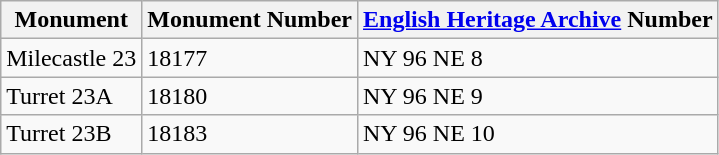<table class="wikitable">
<tr>
<th>Monument</th>
<th>Monument Number</th>
<th><a href='#'>English Heritage Archive</a> Number</th>
</tr>
<tr>
<td>Milecastle 23</td>
<td>18177</td>
<td>NY 96 NE 8</td>
</tr>
<tr>
<td>Turret 23A</td>
<td>18180</td>
<td>NY 96 NE 9</td>
</tr>
<tr>
<td>Turret 23B</td>
<td>18183</td>
<td>NY 96 NE 10</td>
</tr>
</table>
